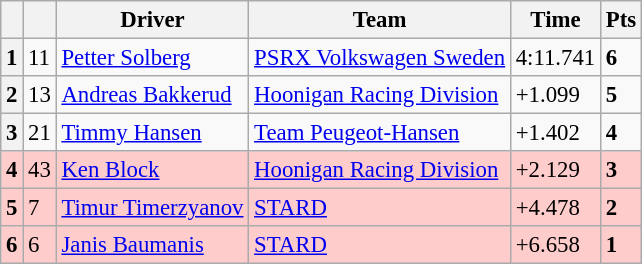<table class=wikitable style="font-size:95%">
<tr>
<th></th>
<th></th>
<th>Driver</th>
<th>Team</th>
<th>Time</th>
<th>Pts</th>
</tr>
<tr>
<th>1</th>
<td>11</td>
<td> <a href='#'>Petter Solberg</a></td>
<td><a href='#'>PSRX Volkswagen Sweden</a></td>
<td>4:11.741</td>
<td><strong>6</strong></td>
</tr>
<tr>
<th>2</th>
<td>13</td>
<td> <a href='#'>Andreas Bakkerud</a></td>
<td><a href='#'>Hoonigan Racing Division</a></td>
<td>+1.099</td>
<td><strong>5</strong></td>
</tr>
<tr>
<th>3</th>
<td>21</td>
<td> <a href='#'>Timmy Hansen</a></td>
<td><a href='#'>Team Peugeot-Hansen</a></td>
<td>+1.402</td>
<td><strong>4</strong></td>
</tr>
<tr>
<th style="background:#ffcccc;">4</th>
<td style="background:#ffcccc;">43</td>
<td style="background:#ffcccc;"> <a href='#'>Ken Block</a></td>
<td style="background:#ffcccc;"><a href='#'>Hoonigan Racing Division</a></td>
<td style="background:#ffcccc;">+2.129</td>
<td style="background:#ffcccc;"><strong>3</strong></td>
</tr>
<tr>
<th style="background:#ffcccc;">5</th>
<td style="background:#ffcccc;">7</td>
<td style="background:#ffcccc;"> <a href='#'>Timur Timerzyanov</a></td>
<td style="background:#ffcccc;"><a href='#'>STARD</a></td>
<td style="background:#ffcccc;">+4.478</td>
<td style="background:#ffcccc;"><strong>2</strong></td>
</tr>
<tr>
<th style="background:#ffcccc;">6</th>
<td style="background:#ffcccc;">6</td>
<td style="background:#ffcccc;"> <a href='#'>Janis Baumanis</a></td>
<td style="background:#ffcccc;"><a href='#'>STARD</a></td>
<td style="background:#ffcccc;">+6.658</td>
<td style="background:#ffcccc;"><strong>1</strong></td>
</tr>
</table>
